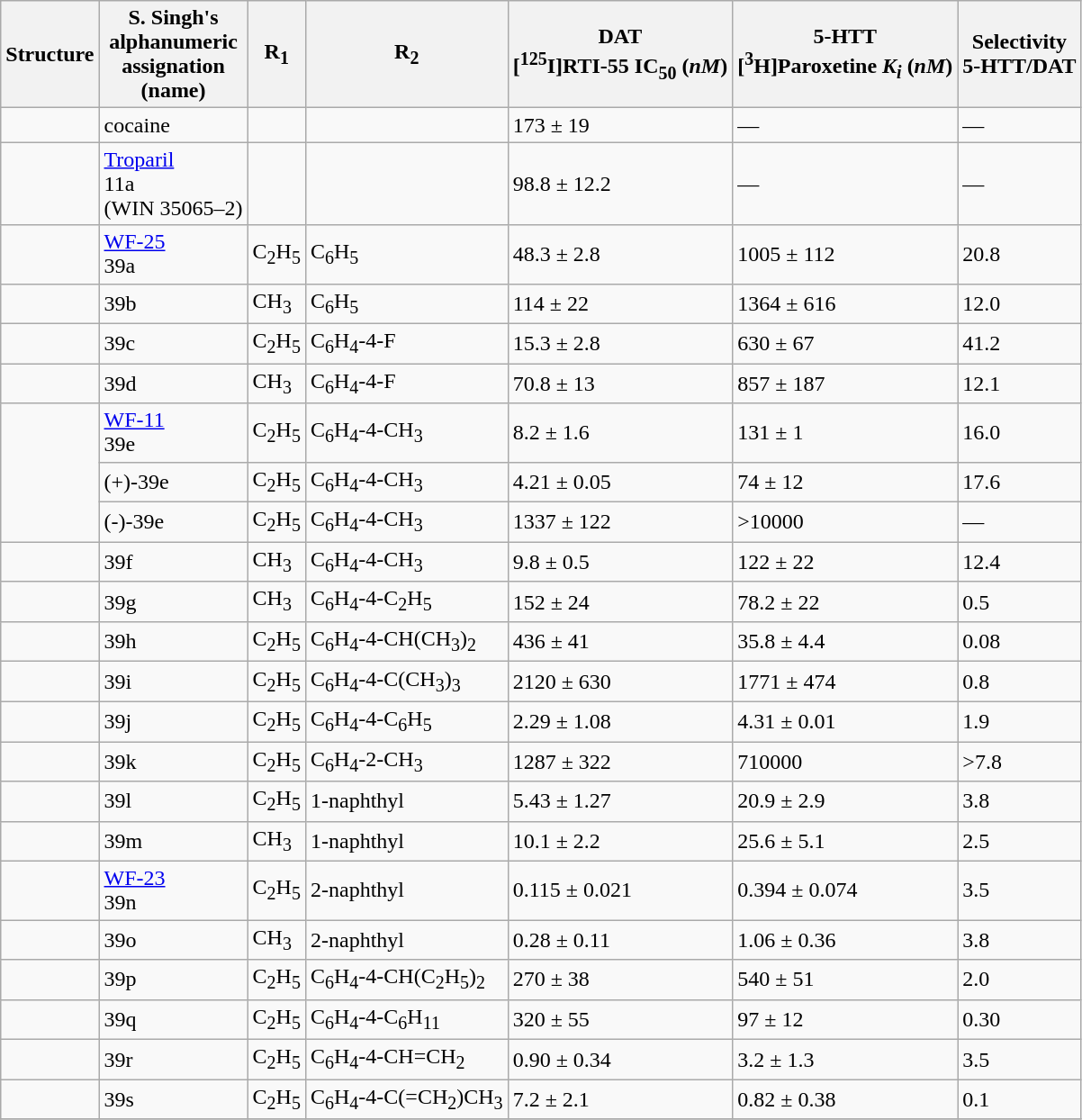<table class="wikitable sortable sort-under">
<tr>
<th>Structure</th>
<th>S. Singh's<br>alphanumeric<br>assignation<br>(name)</th>
<th>R<sub>1</sub></th>
<th>R<sub>2</sub></th>
<th>DAT<br>[<sup>125</sup>I]RTI-55 IC<sub>50</sub> (<em>nM</em>)</th>
<th>5-HTT<br>[<sup>3</sup>H]Paroxetine <em>K<sub>i</sub></em> (<em>nM</em>)</th>
<th>Selectivity<br>5-HTT/DAT</th>
</tr>
<tr>
<td></td>
<td>cocaine</td>
<td></td>
<td></td>
<td>173 ± 19</td>
<td>—</td>
<td>—</td>
</tr>
<tr>
<td></td>
<td><a href='#'>Troparil</a><br>11a<br>(WIN 35065–2)</td>
<td></td>
<td></td>
<td>98.8 ± 12.2</td>
<td>—</td>
<td>—</td>
</tr>
<tr>
<td></td>
<td><a href='#'>WF-25</a><br>39a</td>
<td>C<sub>2</sub>H<sub>5</sub></td>
<td>C<sub>6</sub>H<sub>5</sub></td>
<td>48.3 ± 2.8</td>
<td>1005 ± 112</td>
<td>20.8</td>
</tr>
<tr>
<td></td>
<td>39b</td>
<td>CH<sub>3</sub></td>
<td>C<sub>6</sub>H<sub>5</sub></td>
<td>114 ± 22</td>
<td>1364 ± 616</td>
<td>12.0</td>
</tr>
<tr>
<td></td>
<td>39c</td>
<td>C<sub>2</sub>H<sub>5</sub></td>
<td>C<sub>6</sub>H<sub>4</sub>-4-F</td>
<td>15.3 ± 2.8</td>
<td>630 ± 67</td>
<td>41.2</td>
</tr>
<tr>
<td></td>
<td>39d</td>
<td>CH<sub>3</sub></td>
<td>C<sub>6</sub>H<sub>4</sub>-4-F</td>
<td>70.8 ± 13</td>
<td>857 ± 187</td>
<td>12.1</td>
</tr>
<tr>
<td rowspan=3></td>
<td><a href='#'>WF-11</a><br>39e</td>
<td>C<sub>2</sub>H<sub>5</sub></td>
<td>C<sub>6</sub>H<sub>4</sub>-4-CH<sub>3</sub></td>
<td>8.2 ± 1.6</td>
<td>131 ± 1</td>
<td>16.0</td>
</tr>
<tr>
<td>(+)-39e</td>
<td>C<sub>2</sub>H<sub>5</sub></td>
<td>C<sub>6</sub>H<sub>4</sub>-4-CH<sub>3</sub></td>
<td>4.21 ± 0.05</td>
<td>74 ± 12</td>
<td>17.6</td>
</tr>
<tr>
<td>(-)-39e</td>
<td>C<sub>2</sub>H<sub>5</sub></td>
<td>C<sub>6</sub>H<sub>4</sub>-4-CH<sub>3</sub></td>
<td>1337 ± 122</td>
<td>>10000</td>
<td>—</td>
</tr>
<tr>
<td></td>
<td>39f</td>
<td>CH<sub>3</sub></td>
<td>C<sub>6</sub>H<sub>4</sub>-4-CH<sub>3</sub></td>
<td>9.8 ± 0.5</td>
<td>122 ± 22</td>
<td>12.4</td>
</tr>
<tr>
<td></td>
<td>39g</td>
<td>CH<sub>3</sub></td>
<td>C<sub>6</sub>H<sub>4</sub>-4-C<sub>2</sub>H<sub>5</sub></td>
<td>152 ± 24</td>
<td>78.2 ± 22</td>
<td>0.5</td>
</tr>
<tr>
<td></td>
<td>39h</td>
<td>C<sub>2</sub>H<sub>5</sub></td>
<td>C<sub>6</sub>H<sub>4</sub>-4-CH(CH<sub>3</sub>)<sub>2</sub></td>
<td>436 ± 41</td>
<td>35.8 ± 4.4</td>
<td>0.08</td>
</tr>
<tr>
<td></td>
<td>39i</td>
<td>C<sub>2</sub>H<sub>5</sub></td>
<td>C<sub>6</sub>H<sub>4</sub>-4-C(CH<sub>3</sub>)<sub>3</sub></td>
<td>2120 ± 630</td>
<td>1771 ± 474</td>
<td>0.8</td>
</tr>
<tr>
<td></td>
<td>39j</td>
<td>C<sub>2</sub>H<sub>5</sub></td>
<td>C<sub>6</sub>H<sub>4</sub>-4-C<sub>6</sub>H<sub>5</sub></td>
<td>2.29 ± 1.08</td>
<td>4.31 ± 0.01</td>
<td>1.9</td>
</tr>
<tr>
<td></td>
<td>39k</td>
<td>C<sub>2</sub>H<sub>5</sub></td>
<td>C<sub>6</sub>H<sub>4</sub>-2-CH<sub>3</sub></td>
<td>1287 ± 322</td>
<td>710000</td>
<td>>7.8</td>
</tr>
<tr>
<td></td>
<td>39l</td>
<td>C<sub>2</sub>H<sub>5</sub></td>
<td>1-naphthyl</td>
<td>5.43 ± 1.27</td>
<td>20.9 ± 2.9</td>
<td>3.8</td>
</tr>
<tr>
<td></td>
<td>39m</td>
<td>CH<sub>3</sub></td>
<td>1-naphthyl</td>
<td>10.1 ± 2.2</td>
<td>25.6 ± 5.1</td>
<td>2.5</td>
</tr>
<tr>
<td></td>
<td><a href='#'>WF-23</a><br>39n</td>
<td>C<sub>2</sub>H<sub>5</sub></td>
<td>2-naphthyl</td>
<td>0.115 ± 0.021</td>
<td>0.394 ± 0.074</td>
<td>3.5</td>
</tr>
<tr>
<td></td>
<td>39o</td>
<td>CH<sub>3</sub></td>
<td>2-naphthyl</td>
<td>0.28 ± 0.11</td>
<td>1.06 ± 0.36</td>
<td>3.8</td>
</tr>
<tr>
<td></td>
<td>39p</td>
<td>C<sub>2</sub>H<sub>5</sub></td>
<td>C<sub>6</sub>H<sub>4</sub>-4-CH(C<sub>2</sub>H<sub>5</sub>)<sub>2</sub></td>
<td>270 ± 38</td>
<td>540 ± 51</td>
<td>2.0</td>
</tr>
<tr>
<td></td>
<td>39q</td>
<td>C<sub>2</sub>H<sub>5</sub></td>
<td>C<sub>6</sub>H<sub>4</sub>-4-C<sub>6</sub>H<sub>11</sub></td>
<td>320 ± 55</td>
<td>97 ± 12</td>
<td>0.30</td>
</tr>
<tr>
<td></td>
<td>39r</td>
<td>C<sub>2</sub>H<sub>5</sub></td>
<td>C<sub>6</sub>H<sub>4</sub>-4-CH=CH<sub>2</sub></td>
<td>0.90 ± 0.34</td>
<td>3.2 ± 1.3</td>
<td>3.5</td>
</tr>
<tr>
<td></td>
<td>39s</td>
<td>C<sub>2</sub>H<sub>5</sub></td>
<td>C<sub>6</sub>H<sub>4</sub>-4-C(=CH<sub>2</sub>)CH<sub>3</sub></td>
<td>7.2 ± 2.1</td>
<td>0.82 ± 0.38</td>
<td>0.1</td>
</tr>
<tr>
</tr>
</table>
